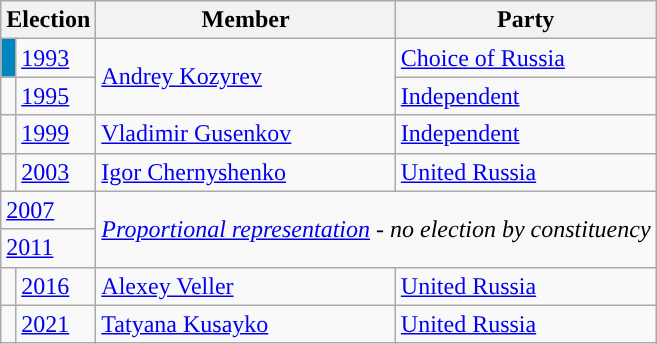<table class="wikitable">
<tr>
<th colspan="2">Election</th>
<th>Member</th>
<th>Party</th>
</tr>
<tr>
<td style="background-color:#0085BE"></td>
<td><a href='#'>1993</a></td>
<td rowspan=2><a href='#'>Andrey Kozyrev</a></td>
<td><a href='#'>Choice of Russia</a></td>
</tr>
<tr>
<td style="background-color: "></td>
<td><a href='#'>1995</a></td>
<td><a href='#'>Independent</a></td>
</tr>
<tr>
<td style="background-color: "></td>
<td><a href='#'>1999</a></td>
<td><a href='#'>Vladimir Gusenkov</a></td>
<td><a href='#'>Independent</a></td>
</tr>
<tr>
<td style="background-color: "></td>
<td><a href='#'>2003</a></td>
<td><a href='#'>Igor Chernyshenko</a></td>
<td><a href='#'>United Russia</a></td>
</tr>
<tr>
<td colspan=2><a href='#'>2007</a></td>
<td colspan=2 rowspan=2><em><a href='#'>Proportional representation</a> - no election by constituency</em></td>
</tr>
<tr>
<td colspan=2><a href='#'>2011</a></td>
</tr>
<tr>
<td style="background-color: "></td>
<td><a href='#'>2016</a></td>
<td><a href='#'>Alexey Veller</a></td>
<td><a href='#'>United Russia</a></td>
</tr>
<tr>
<td style="background-color: "></td>
<td><a href='#'>2021</a></td>
<td><a href='#'>Tatyana Kusayko</a></td>
<td><a href='#'>United Russia</a></td>
</tr>
</table>
